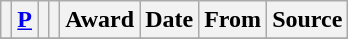<table class="wikitable sortable" style="text-align: center;">
<tr>
<th><br></th>
<th><a href='#'>P</a><br></th>
<th><br></th>
<th><br></th>
<th>Award</th>
<th>Date</th>
<th>From</th>
<th>Source</th>
</tr>
<tr>
</tr>
</table>
